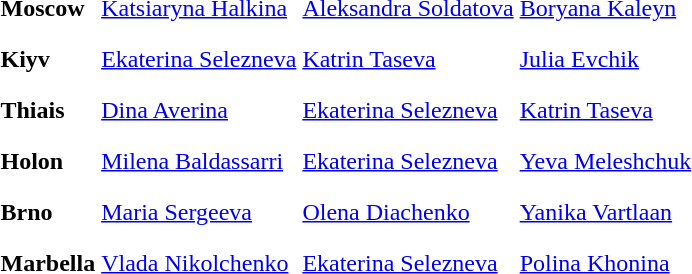<table>
<tr>
<th scope=row style="text-align:left">Moscow</th>
<td style="height:30px;"> <a href='#'>Katsiaryna Halkina</a></td>
<td style="height:30px;"> <a href='#'>Aleksandra Soldatova</a></td>
<td style="height:30px;"> <a href='#'>Boryana Kaleyn</a></td>
</tr>
<tr>
<th scope=row style="text-align:left">Kiyv</th>
<td style="height:30px;"> <a href='#'>Ekaterina Selezneva</a></td>
<td style="height:30px;"> <a href='#'>Katrin Taseva</a></td>
<td style="height:30px;"> <a href='#'>Julia Evchik</a></td>
</tr>
<tr>
<th scope=row style="text-align:left">Thiais</th>
<td style="height:30px;"> <a href='#'>Dina Averina</a></td>
<td style="height:30px;"> <a href='#'>Ekaterina Selezneva</a></td>
<td style="height:30px;"> <a href='#'>Katrin Taseva</a></td>
</tr>
<tr>
<th scope=row style="text-align:left">Holon</th>
<td style="height:30px;"> <a href='#'>Milena Baldassarri</a></td>
<td style="height:30px;"> <a href='#'>Ekaterina Selezneva</a></td>
<td style="height:30px;"> <a href='#'>Yeva Meleshchuk</a></td>
</tr>
<tr>
<th scope=row style="text-align:left">Brno</th>
<td style="height:30px;"> <a href='#'>Maria Sergeeva</a></td>
<td style="height:30px;"> <a href='#'>Olena Diachenko</a></td>
<td style="height:30px;"> <a href='#'>Yanika Vartlaan</a></td>
</tr>
<tr>
<th scope=row style="text-align:left">Marbella</th>
<td style="height:30px;"> <a href='#'>Vlada Nikolchenko</a></td>
<td style="height:30px;"> <a href='#'>Ekaterina Selezneva</a></td>
<td style="height:30px;"> <a href='#'>Polina Khonina</a></td>
</tr>
<tr>
</tr>
</table>
